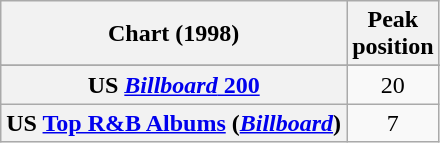<table class="wikitable sortable plainrowheaders" style="text-align:center">
<tr>
<th scope="col">Chart (1998)</th>
<th scope="col">Peak<br>position</th>
</tr>
<tr>
</tr>
<tr>
<th scope="row">US <a href='#'><em>Billboard</em> 200</a></th>
<td>20</td>
</tr>
<tr>
<th scope="row">US <a href='#'>Top R&B Albums</a> (<em><a href='#'>Billboard</a></em>)</th>
<td>7</td>
</tr>
</table>
